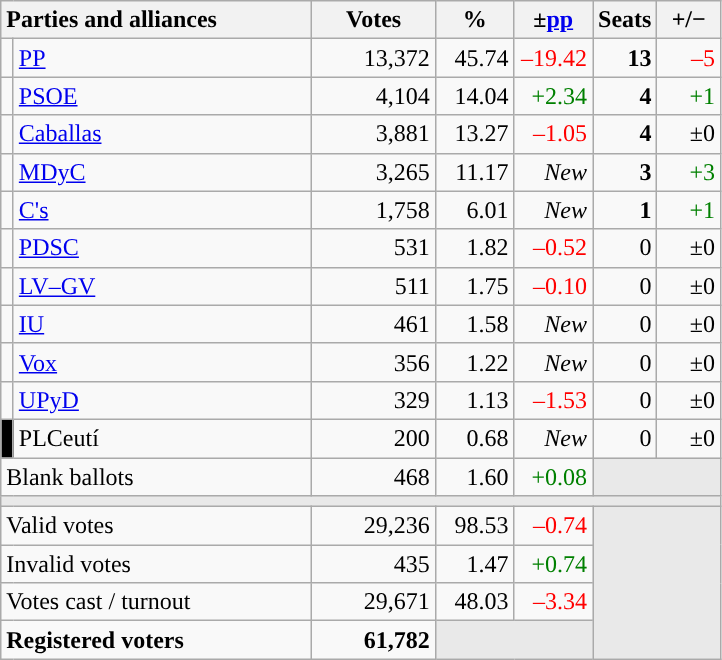<table class="wikitable" style="text-align:right;">
<tr>
<th style="text-align:left;" colspan="2" width="200">Parties and alliances</th>
<th width="75">Votes</th>
<th width="45">%</th>
<th width="45">±<a href='#'>pp</a></th>
<th width="35">Seats</th>
<th width="35">+/−</th>
</tr>
<tr>
<td width="1" style="color:inherit;background:"></td>
<td align="left"><a href='#'>PP</a></td>
<td>13,372</td>
<td>45.74</td>
<td style="color:red;">–19.42</td>
<td><strong>13</strong></td>
<td style="color:red;">–5</td>
</tr>
<tr>
<td style="color:inherit;background:"></td>
<td align="left"><a href='#'>PSOE</a></td>
<td>4,104</td>
<td>14.04</td>
<td style="color:green;">+2.34</td>
<td><strong>4</strong></td>
<td style="color:green;">+1</td>
</tr>
<tr>
<td style="color:inherit;background:"></td>
<td align="left"><a href='#'>Caballas</a></td>
<td>3,881</td>
<td>13.27</td>
<td style="color:red;">–1.05</td>
<td><strong>4</strong></td>
<td>±0</td>
</tr>
<tr>
<td style="color:inherit;background:"></td>
<td align="left"><a href='#'>MDyC</a></td>
<td>3,265</td>
<td>11.17</td>
<td><em>New</em></td>
<td><strong>3</strong></td>
<td style="color:green;">+3</td>
</tr>
<tr>
<td style="color:inherit;background:"></td>
<td align="left"><a href='#'>C's</a></td>
<td>1,758</td>
<td>6.01</td>
<td><em>New</em></td>
<td><strong>1</strong></td>
<td style="color:green;">+1</td>
</tr>
<tr>
<td style="color:inherit;background:"></td>
<td align="left"><a href='#'>PDSC</a></td>
<td>531</td>
<td>1.82</td>
<td style="color:red;">–0.52</td>
<td>0</td>
<td>±0</td>
</tr>
<tr>
<td style="color:inherit;background:"></td>
<td align="left"><a href='#'>LV–GV</a></td>
<td>511</td>
<td>1.75</td>
<td style="color:red;">–0.10</td>
<td>0</td>
<td>±0</td>
</tr>
<tr>
<td style="color:inherit;background:"></td>
<td align="left"><a href='#'>IU</a></td>
<td>461</td>
<td>1.58</td>
<td><em>New</em></td>
<td>0</td>
<td>±0</td>
</tr>
<tr>
<td style="color:inherit;background:"></td>
<td align="left"><a href='#'>Vox</a></td>
<td>356</td>
<td>1.22</td>
<td><em>New</em></td>
<td>0</td>
<td>±0</td>
</tr>
<tr>
<td style="color:inherit;background:"></td>
<td align="left"><a href='#'>UPyD</a></td>
<td>329</td>
<td>1.13</td>
<td style="color:red;">–1.53</td>
<td>0</td>
<td>±0</td>
</tr>
<tr>
<td bgcolor="black"></td>
<td align="left">PLCeutí</td>
<td>200</td>
<td>0.68</td>
<td><em>New</em></td>
<td>0</td>
<td>±0</td>
</tr>
<tr>
<td align="left" colspan="2">Blank ballots</td>
<td>468</td>
<td>1.60</td>
<td style="color:green;">+0.08</td>
<td bgcolor="#E9E9E9" colspan="2"></td>
</tr>
<tr>
<td colspan="7" bgcolor="#E9E9E9"></td>
</tr>
<tr>
<td align="left" colspan="2">Valid votes</td>
<td>29,236</td>
<td>98.53</td>
<td style="color:red;">–0.74</td>
<td bgcolor="#E9E9E9" colspan="2" rowspan="4"></td>
</tr>
<tr>
<td align="left" colspan="2">Invalid votes</td>
<td>435</td>
<td>1.47</td>
<td style="color:green;">+0.74</td>
</tr>
<tr>
<td align="left" colspan="2">Votes cast / turnout</td>
<td>29,671</td>
<td>48.03</td>
<td style="color:red;">–3.34</td>
</tr>
<tr style="font-weight:bold;">
<td align="left" colspan="2">Registered voters</td>
<td>61,782</td>
<td bgcolor="#E9E9E9" colspan="2"></td>
</tr>
</table>
